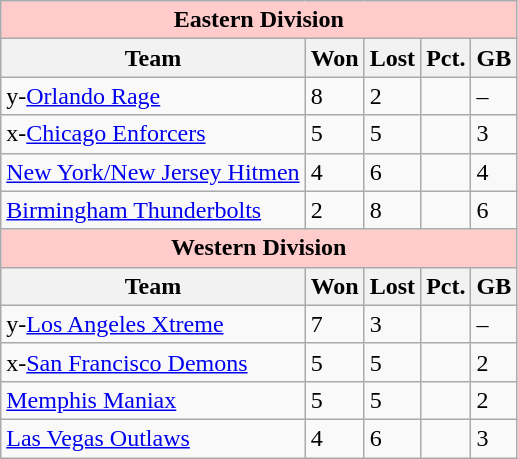<table class="wikitable">
<tr style="background:#ffcbcb;">
<td colspan="5" style="text-align:center;"><strong>Eastern Division</strong></td>
</tr>
<tr>
<th>Team</th>
<th>Won</th>
<th>Lost</th>
<th>Pct.</th>
<th>GB</th>
</tr>
<tr>
<td>y-<a href='#'>Orlando Rage</a></td>
<td>8</td>
<td>2</td>
<td></td>
<td>–</td>
</tr>
<tr>
<td>x-<a href='#'>Chicago Enforcers</a></td>
<td>5</td>
<td>5</td>
<td></td>
<td>3</td>
</tr>
<tr>
<td><a href='#'>New York/New Jersey Hitmen</a></td>
<td>4</td>
<td>6</td>
<td></td>
<td>4</td>
</tr>
<tr>
<td><a href='#'>Birmingham Thunderbolts</a></td>
<td>2</td>
<td>8</td>
<td></td>
<td>6</td>
</tr>
<tr style="background:#ffcbcb;">
<td colspan="5" style="text-align:center;"><strong>Western Division</strong></td>
</tr>
<tr>
<th>Team</th>
<th>Won</th>
<th>Lost</th>
<th>Pct.</th>
<th>GB</th>
</tr>
<tr>
<td>y-<a href='#'>Los Angeles Xtreme</a></td>
<td>7</td>
<td>3</td>
<td></td>
<td>–</td>
</tr>
<tr>
<td>x-<a href='#'>San Francisco Demons</a></td>
<td>5</td>
<td>5</td>
<td></td>
<td>2</td>
</tr>
<tr>
<td><a href='#'>Memphis Maniax</a></td>
<td>5</td>
<td>5</td>
<td></td>
<td>2</td>
</tr>
<tr>
<td><a href='#'>Las Vegas Outlaws</a></td>
<td>4</td>
<td>6</td>
<td></td>
<td>3</td>
</tr>
</table>
